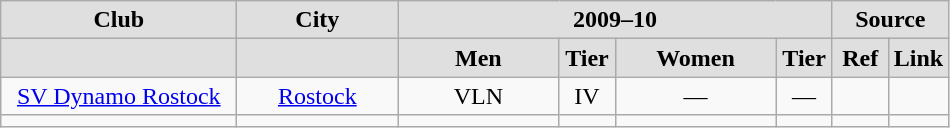<table class="wikitable">
<tr align="center"  bgcolor="#dfdfdf">
<td width="150"><strong>Club</strong></td>
<td width="100"><strong>City</strong></td>
<td width="200" colspan=4><strong>2009–10</strong></td>
<td colspan=2><strong>Source</strong></td>
</tr>
<tr align="center" bgcolor="#dfdfdf">
<td></td>
<td></td>
<td width="100"><strong>Men</strong></td>
<td width="30"><strong>Tier</strong></td>
<td width="100"><strong>Women</strong></td>
<td width="30"><strong>Tier</strong></td>
<td width="30"><strong>Ref</strong></td>
<td width="30"><strong>Link</strong></td>
</tr>
<tr align="center">
<td><a href='#'>SV Dynamo Rostock</a></td>
<td><a href='#'>Rostock</a></td>
<td>VLN</td>
<td>IV</td>
<td>—</td>
<td>—</td>
<td></td>
<td></td>
</tr>
<tr align="center">
<td></td>
<td></td>
<td></td>
<td></td>
<td></td>
<td></td>
<td></td>
<td></td>
</tr>
</table>
